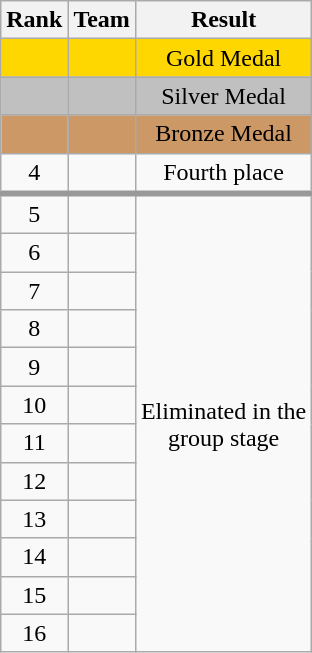<table class="wikitable">
<tr>
<th>Rank</th>
<th>Team</th>
<th>Result</th>
</tr>
<tr bgcolor=gold>
<td align=center></td>
<td></td>
<td align=center>Gold Medal</td>
</tr>
<tr bgcolor=silver>
<td align=center></td>
<td></td>
<td align=center>Silver Medal</td>
</tr>
<tr bgcolor=#c96>
<td align=center></td>
<td></td>
<td align=center>Bronze Medal</td>
</tr>
<tr style="border-bottom: 4px solid #999999">
<td align=center>4</td>
<td></td>
<td align=center>Fourth place</td>
</tr>
<tr>
<td align=center>5</td>
<td></td>
<td rowspan=13 align=center>Eliminated in the<br>group stage</td>
</tr>
<tr>
<td align=center>6</td>
<td></td>
</tr>
<tr>
<td align=center>7</td>
<td></td>
</tr>
<tr>
<td align=center>8</td>
<td></td>
</tr>
<tr>
<td align=center>9</td>
<td></td>
</tr>
<tr>
<td align=center>10</td>
<td></td>
</tr>
<tr>
<td align=center>11</td>
<td></td>
</tr>
<tr>
<td align=center>12</td>
<td></td>
</tr>
<tr>
<td align=center>13</td>
<td></td>
</tr>
<tr>
<td align=center>14</td>
<td></td>
</tr>
<tr>
<td align=center>15</td>
<td></td>
</tr>
<tr>
<td align=center>16</td>
<td></td>
</tr>
</table>
